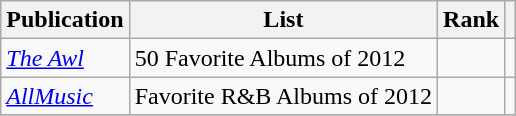<table class="wikitable sortable plainrowheaders">
<tr>
<th>Publication</th>
<th>List</th>
<th>Rank</th>
<th class="unsortable"></th>
</tr>
<tr>
<td><em><a href='#'>The Awl</a></em></td>
<td>50 Favorite Albums of 2012</td>
<td></td>
<td></td>
</tr>
<tr>
<td><em><a href='#'>AllMusic</a></em></td>
<td>Favorite R&B Albums of 2012</td>
<td></td>
<td></td>
</tr>
<tr>
</tr>
</table>
